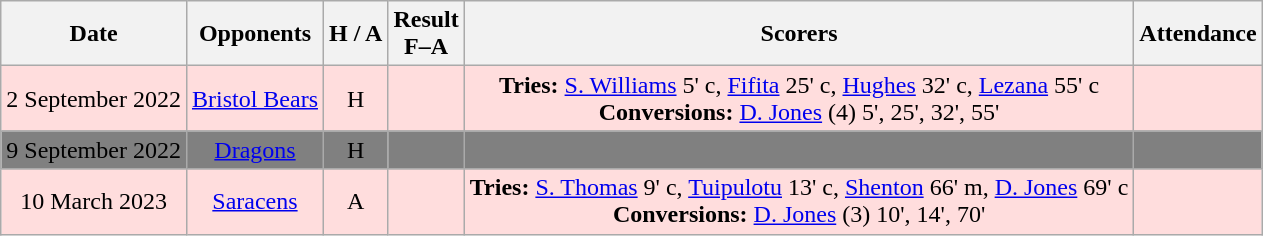<table class="wikitable" style="text-align:center">
<tr>
<th>Date</th>
<th>Opponents</th>
<th>H / A</th>
<th>Result<br>F–A</th>
<th>Scorers</th>
<th>Attendance</th>
</tr>
<tr bgcolor="#ffdddd">
<td>2 September 2022</td>
<td><a href='#'>Bristol Bears</a></td>
<td>H</td>
<td></td>
<td><strong>Tries:</strong> <a href='#'>S. Williams</a> 5' c, <a href='#'>Fifita</a> 25' c, <a href='#'>Hughes</a> 32' c,  <a href='#'>Lezana</a> 55' c<br><strong>Conversions:</strong> <a href='#'>D. Jones</a> (4) 5', 25', 32', 55'</td>
<td></td>
</tr>
<tr bgcolor="#808080">
<td>9 September 2022</td>
<td><a href='#'>Dragons</a></td>
<td>H</td>
<td></td>
<td></td>
<td></td>
</tr>
<tr bgcolor="#ffdddd">
<td>10 March 2023</td>
<td><a href='#'>Saracens</a></td>
<td>A</td>
<td></td>
<td><strong>Tries:</strong> <a href='#'>S. Thomas</a> 9' c, <a href='#'>Tuipulotu</a> 13' c, <a href='#'>Shenton</a> 66' m,  <a href='#'>D. Jones</a> 69' c<br><strong>Conversions:</strong> <a href='#'>D. Jones</a> (3) 10', 14', 70'</td>
<td></td>
</tr>
</table>
